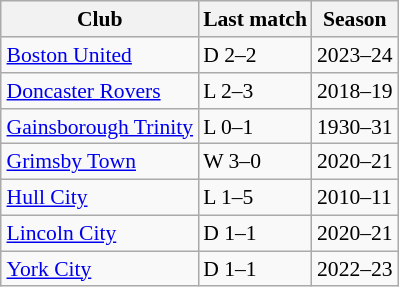<table class="wikitable" style="float:right; font-size: 90%; text-align: left;">
<tr>
<th>Club</th>
<th>Last match</th>
<th>Season</th>
</tr>
<tr>
<td><a href='#'>Boston United</a></td>
<td>D 2–2</td>
<td>2023–24</td>
</tr>
<tr>
<td><a href='#'>Doncaster Rovers</a></td>
<td>L 2–3</td>
<td>2018–19</td>
</tr>
<tr>
<td><a href='#'>Gainsborough Trinity</a></td>
<td>L 0–1</td>
<td>1930–31</td>
</tr>
<tr>
<td><a href='#'>Grimsby Town</a></td>
<td>W 3–0</td>
<td>2020–21</td>
</tr>
<tr>
<td><a href='#'>Hull City</a></td>
<td>L 1–5</td>
<td>2010–11</td>
</tr>
<tr>
<td><a href='#'>Lincoln City</a></td>
<td>D 1–1</td>
<td>2020–21</td>
</tr>
<tr>
<td><a href='#'>York City</a></td>
<td>D 1–1</td>
<td>2022–23</td>
</tr>
</table>
